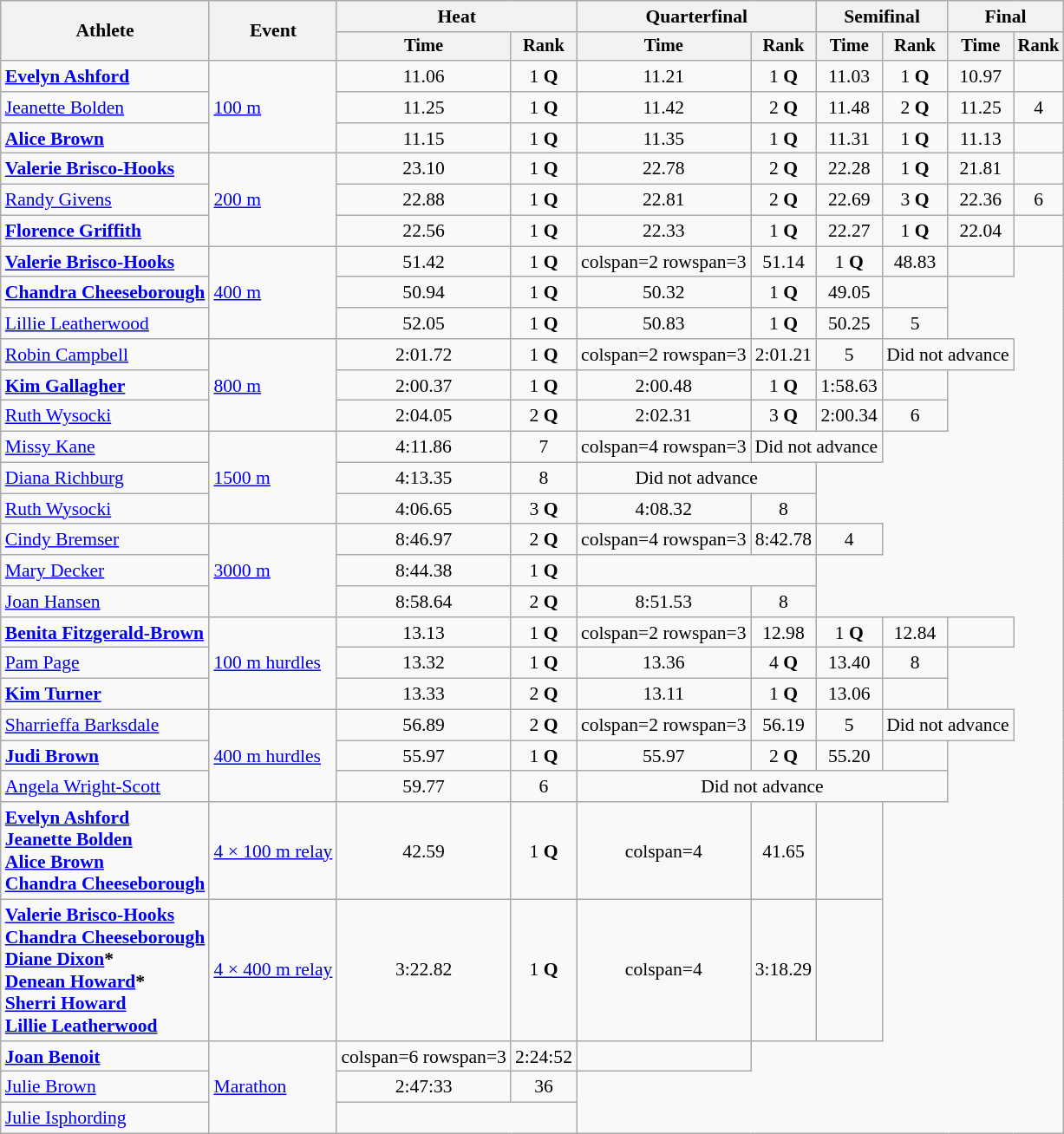<table class=wikitable style=font-size:90%;text-align:center>
<tr>
<th rowspan=2>Athlete</th>
<th rowspan=2>Event</th>
<th colspan=2>Heat</th>
<th colspan=2>Quarterfinal</th>
<th colspan=2>Semifinal</th>
<th colspan=2>Final</th>
</tr>
<tr style=font-size:95%>
<th>Time</th>
<th>Rank</th>
<th>Time</th>
<th>Rank</th>
<th>Time</th>
<th>Rank</th>
<th>Time</th>
<th>Rank</th>
</tr>
<tr>
<td align=left><strong><a href='#'>Evelyn Ashford</a></strong></td>
<td align=left rowspan=3><a href='#'>100 m</a></td>
<td>11.06</td>
<td>1 <strong>Q</strong></td>
<td>11.21</td>
<td>1 <strong>Q</strong></td>
<td>11.03</td>
<td>1 <strong>Q</strong></td>
<td>10.97 </td>
<td></td>
</tr>
<tr>
<td align=left><a href='#'>Jeanette Bolden</a></td>
<td>11.25</td>
<td>1 <strong>Q</strong></td>
<td>11.42</td>
<td>2 <strong>Q</strong></td>
<td>11.48</td>
<td>2 <strong>Q</strong></td>
<td>11.25</td>
<td>4</td>
</tr>
<tr>
<td align=left><strong><a href='#'>Alice Brown</a></strong></td>
<td>11.15</td>
<td>1 <strong>Q</strong></td>
<td>11.35</td>
<td>1 <strong>Q</strong></td>
<td>11.31</td>
<td>1 <strong>Q</strong></td>
<td>11.13</td>
<td></td>
</tr>
<tr>
<td align=left><strong><a href='#'>Valerie Brisco-Hooks</a></strong></td>
<td align=left rowspan=3><a href='#'>200 m</a></td>
<td>23.10</td>
<td>1 <strong>Q</strong></td>
<td>22.78</td>
<td>2 <strong>Q</strong></td>
<td>22.28</td>
<td>1 <strong>Q</strong></td>
<td>21.81 </td>
<td></td>
</tr>
<tr>
<td align=left><a href='#'>Randy Givens</a></td>
<td>22.88</td>
<td>1 <strong>Q</strong></td>
<td>22.81</td>
<td>2 <strong>Q</strong></td>
<td>22.69</td>
<td>3 <strong>Q</strong></td>
<td>22.36</td>
<td>6</td>
</tr>
<tr>
<td align=left><strong><a href='#'>Florence Griffith</a></strong></td>
<td>22.56</td>
<td>1 <strong>Q</strong></td>
<td>22.33</td>
<td>1 <strong>Q</strong></td>
<td>22.27</td>
<td>1 <strong>Q</strong></td>
<td>22.04</td>
<td></td>
</tr>
<tr>
<td align=left><strong><a href='#'>Valerie Brisco-Hooks</a></strong></td>
<td align=left rowspan=3><a href='#'>400 m</a></td>
<td>51.42</td>
<td>1 <strong>Q</strong></td>
<td>colspan=2 rowspan=3 </td>
<td>51.14</td>
<td>1 <strong>Q</strong></td>
<td>48.83 </td>
<td></td>
</tr>
<tr>
<td align=left><strong><a href='#'>Chandra Cheeseborough</a></strong></td>
<td>50.94</td>
<td>1 <strong>Q</strong></td>
<td>50.32</td>
<td>1 <strong>Q</strong></td>
<td>49.05</td>
<td></td>
</tr>
<tr>
<td align=left><a href='#'>Lillie Leatherwood</a></td>
<td>52.05</td>
<td>1 <strong>Q</strong></td>
<td>50.83</td>
<td>1 <strong>Q</strong></td>
<td>50.25</td>
<td>5</td>
</tr>
<tr>
<td align=left><a href='#'>Robin Campbell</a></td>
<td align=left rowspan=3><a href='#'>800 m</a></td>
<td>2:01.72</td>
<td>1 <strong>Q</strong></td>
<td>colspan=2 rowspan=3 </td>
<td>2:01.21</td>
<td>5</td>
<td colspan=2>Did not advance</td>
</tr>
<tr>
<td align=left><strong><a href='#'>Kim Gallagher</a></strong></td>
<td>2:00.37</td>
<td>1 <strong>Q</strong></td>
<td>2:00.48</td>
<td>1 <strong>Q</strong></td>
<td>1:58.63</td>
<td></td>
</tr>
<tr>
<td align=left><a href='#'>Ruth Wysocki</a></td>
<td>2:04.05</td>
<td>2 <strong>Q</strong></td>
<td>2:02.31</td>
<td>3 <strong>Q</strong></td>
<td>2:00.34</td>
<td>6</td>
</tr>
<tr>
<td align=left><a href='#'>Missy Kane</a></td>
<td align=left rowspan=3><a href='#'>1500 m</a></td>
<td>4:11.86</td>
<td>7</td>
<td>colspan=4 rowspan=3 </td>
<td colspan=2>Did not advance</td>
</tr>
<tr>
<td align=left><a href='#'>Diana Richburg</a></td>
<td>4:13.35</td>
<td>8</td>
<td colspan=2>Did not advance</td>
</tr>
<tr>
<td align=left><a href='#'>Ruth Wysocki</a></td>
<td>4:06.65</td>
<td>3 <strong>Q</strong></td>
<td>4:08.32</td>
<td>8</td>
</tr>
<tr>
<td align=left><a href='#'>Cindy Bremser</a></td>
<td align=left rowspan=3><a href='#'>3000 m</a></td>
<td>8:46.97</td>
<td>2 <strong>Q</strong></td>
<td>colspan=4 rowspan=3 </td>
<td>8:42.78</td>
<td>4</td>
</tr>
<tr>
<td align=left><a href='#'>Mary Decker</a></td>
<td>8:44.38 </td>
<td>1 <strong>Q</strong></td>
<td colspan=2></td>
</tr>
<tr>
<td align=left><a href='#'>Joan Hansen</a></td>
<td>8:58.64</td>
<td>2 <strong>Q</strong></td>
<td>8:51.53</td>
<td>8</td>
</tr>
<tr>
<td align=left><strong><a href='#'>Benita Fitzgerald-Brown</a></strong></td>
<td align=left rowspan=3><a href='#'>100 m hurdles</a></td>
<td>13.13</td>
<td>1 <strong>Q</strong></td>
<td>colspan=2 rowspan=3 </td>
<td>12.98</td>
<td>1 <strong>Q</strong></td>
<td>12.84</td>
<td></td>
</tr>
<tr>
<td align=left><a href='#'>Pam Page</a></td>
<td>13.32</td>
<td>1 <strong>Q</strong></td>
<td>13.36</td>
<td>4 <strong>Q</strong></td>
<td>13.40</td>
<td>8</td>
</tr>
<tr>
<td align=left><strong><a href='#'>Kim Turner</a></strong></td>
<td>13.33</td>
<td>2 <strong>Q</strong></td>
<td>13.11</td>
<td>1 <strong>Q</strong></td>
<td>13.06</td>
<td></td>
</tr>
<tr>
<td align=left><a href='#'>Sharrieffa Barksdale</a></td>
<td align=left rowspan=3><a href='#'>400 m hurdles</a></td>
<td>56.89</td>
<td>2 <strong>Q</strong></td>
<td>colspan=2 rowspan=3 </td>
<td>56.19</td>
<td>5</td>
<td colspan=2>Did not advance</td>
</tr>
<tr>
<td align=left><strong><a href='#'>Judi Brown</a></strong></td>
<td>55.97</td>
<td>1 <strong>Q</strong></td>
<td>55.97</td>
<td>2 <strong>Q</strong></td>
<td>55.20</td>
<td></td>
</tr>
<tr>
<td align=left><a href='#'>Angela Wright-Scott</a></td>
<td>59.77</td>
<td>6</td>
<td colspan=4>Did not advance</td>
</tr>
<tr>
<td align=left><strong><a href='#'>Evelyn Ashford</a><br><a href='#'>Jeanette Bolden</a><br><a href='#'>Alice Brown</a><br><a href='#'>Chandra Cheeseborough</a></strong></td>
<td align=left><a href='#'>4 × 100 m relay</a></td>
<td>42.59</td>
<td>1 <strong>Q</strong></td>
<td>colspan=4 </td>
<td>41.65</td>
<td></td>
</tr>
<tr>
<td align=left><strong><a href='#'>Valerie Brisco-Hooks</a><br><a href='#'>Chandra Cheeseborough</a><br><a href='#'>Diane Dixon</a>*<br><a href='#'>Denean Howard</a>*<br><a href='#'>Sherri Howard</a><br><a href='#'>Lillie Leatherwood</a></strong></td>
<td align=left><a href='#'>4 × 400 m relay</a></td>
<td>3:22.82</td>
<td>1 <strong>Q</strong></td>
<td>colspan=4 </td>
<td>3:18.29 </td>
<td></td>
</tr>
<tr>
<td align=left><strong><a href='#'>Joan Benoit</a></strong></td>
<td align=left rowspan=3><a href='#'>Marathon</a></td>
<td>colspan=6 rowspan=3 </td>
<td>2:24:52 </td>
<td></td>
</tr>
<tr>
<td align=left><a href='#'>Julie Brown</a></td>
<td>2:47:33</td>
<td>36</td>
</tr>
<tr>
<td align=left><a href='#'>Julie Isphording</a></td>
<td colspan=2></td>
</tr>
</table>
